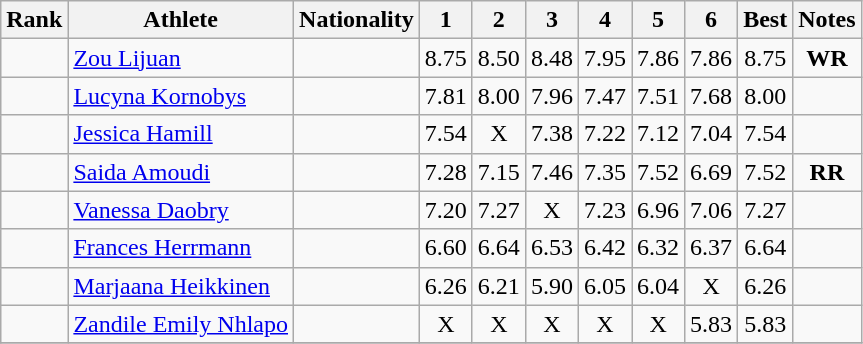<table class="wikitable sortable" style="text-align:center">
<tr>
<th>Rank</th>
<th>Athlete</th>
<th>Nationality</th>
<th width="25">1</th>
<th width="25">2</th>
<th width="25">3</th>
<th width="25">4</th>
<th width="25">5</th>
<th width="25">6</th>
<th>Best</th>
<th>Notes</th>
</tr>
<tr>
<td></td>
<td style="text-align:left;"><a href='#'>Zou Lijuan</a></td>
<td style="text-align:left;"></td>
<td>8.75</td>
<td>8.50</td>
<td>8.48</td>
<td>7.95</td>
<td>7.86</td>
<td>7.86</td>
<td>8.75</td>
<td><strong>WR</strong></td>
</tr>
<tr>
<td></td>
<td style="text-align:left;"><a href='#'>Lucyna Kornobys</a></td>
<td style="text-align:left;"></td>
<td>7.81</td>
<td>8.00</td>
<td>7.96</td>
<td>7.47</td>
<td>7.51</td>
<td>7.68</td>
<td>8.00</td>
<td></td>
</tr>
<tr>
<td></td>
<td style="text-align:left;"><a href='#'>Jessica Hamill</a></td>
<td style="text-align:left;"></td>
<td>7.54</td>
<td>X</td>
<td>7.38</td>
<td>7.22</td>
<td>7.12</td>
<td>7.04</td>
<td>7.54</td>
<td></td>
</tr>
<tr>
<td></td>
<td style="text-align:left;"><a href='#'>Saida Amoudi</a></td>
<td style="text-align:left;"></td>
<td>7.28</td>
<td>7.15</td>
<td>7.46</td>
<td>7.35</td>
<td>7.52</td>
<td>6.69</td>
<td>7.52</td>
<td><strong>RR</strong></td>
</tr>
<tr>
<td></td>
<td style="text-align:left;"><a href='#'>Vanessa Daobry</a></td>
<td style="text-align:left;"></td>
<td>7.20</td>
<td>7.27</td>
<td>X</td>
<td>7.23</td>
<td>6.96</td>
<td>7.06</td>
<td>7.27</td>
<td></td>
</tr>
<tr>
<td></td>
<td style="text-align:left;"><a href='#'>Frances Herrmann</a></td>
<td style="text-align:left;"></td>
<td>6.60</td>
<td>6.64</td>
<td>6.53</td>
<td>6.42</td>
<td>6.32</td>
<td>6.37</td>
<td>6.64</td>
<td></td>
</tr>
<tr>
<td></td>
<td style="text-align:left;"><a href='#'>Marjaana Heikkinen</a></td>
<td style="text-align:left;"></td>
<td>6.26</td>
<td>6.21</td>
<td>5.90</td>
<td>6.05</td>
<td>6.04</td>
<td>X</td>
<td>6.26</td>
<td></td>
</tr>
<tr>
<td></td>
<td style="text-align:left;"><a href='#'>Zandile Emily Nhlapo</a></td>
<td style="text-align:left;"></td>
<td>X</td>
<td>X</td>
<td>X</td>
<td>X</td>
<td>X</td>
<td>5.83</td>
<td>5.83</td>
<td></td>
</tr>
<tr>
</tr>
</table>
